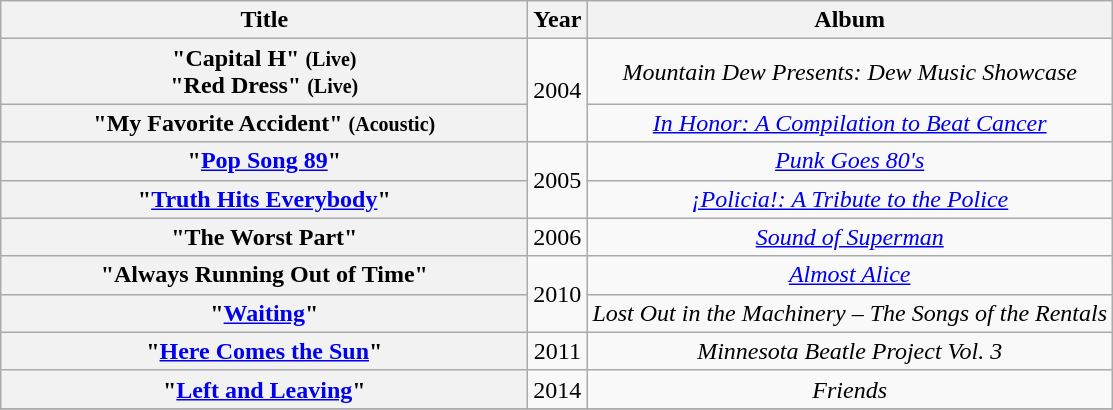<table class="wikitable plainrowheaders" style="text-align:center;">
<tr>
<th scope="col" style="width:21.5em;">Title</th>
<th scope="col">Year</th>
<th scope="col">Album</th>
</tr>
<tr>
<th scope="row">"Capital H" <small>(Live)</small><br>"Red Dress" <small>(Live)</small></th>
<td rowspan="2">2004</td>
<td><em>Mountain Dew Presents: Dew Music Showcase</em></td>
</tr>
<tr>
<th scope="row">"My Favorite Accident" <small>(Acoustic)</small></th>
<td><em><a href='#'>In Honor: A Compilation to Beat Cancer</a></em></td>
</tr>
<tr>
<th scope="row">"<a href='#'>Pop Song 89</a>"</th>
<td rowspan="2">2005</td>
<td><em><a href='#'>Punk Goes 80's</a></em></td>
</tr>
<tr>
<th scope="row">"<a href='#'>Truth Hits Everybody</a>"</th>
<td><em><a href='#'>¡Policia!: A Tribute to the Police</a></em></td>
</tr>
<tr>
<th scope="row">"The Worst Part"</th>
<td>2006</td>
<td><em><a href='#'>Sound of Superman</a></em></td>
</tr>
<tr>
<th scope="row">"Always Running Out of Time"</th>
<td rowspan="2">2010</td>
<td><em><a href='#'>Almost Alice</a></em></td>
</tr>
<tr>
<th scope="row">"<a href='#'>Waiting</a>"</th>
<td><em>Lost Out in the Machinery – The Songs of the Rentals</em></td>
</tr>
<tr>
<th scope="row">"<a href='#'>Here Comes the Sun</a>"</th>
<td>2011</td>
<td><em>Minnesota Beatle Project Vol. 3</em></td>
</tr>
<tr>
<th scope="row">"<a href='#'>Left and Leaving</a>"</th>
<td>2014</td>
<td><em>Friends</em></td>
</tr>
<tr>
</tr>
</table>
